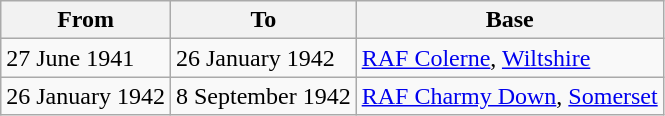<table class="wikitable">
<tr>
<th>From</th>
<th>To</th>
<th>Base</th>
</tr>
<tr>
<td>27 June 1941</td>
<td>26 January 1942</td>
<td><a href='#'>RAF Colerne</a>, <a href='#'>Wiltshire</a></td>
</tr>
<tr>
<td>26 January 1942</td>
<td>8 September 1942</td>
<td><a href='#'>RAF Charmy Down</a>, <a href='#'>Somerset</a></td>
</tr>
</table>
